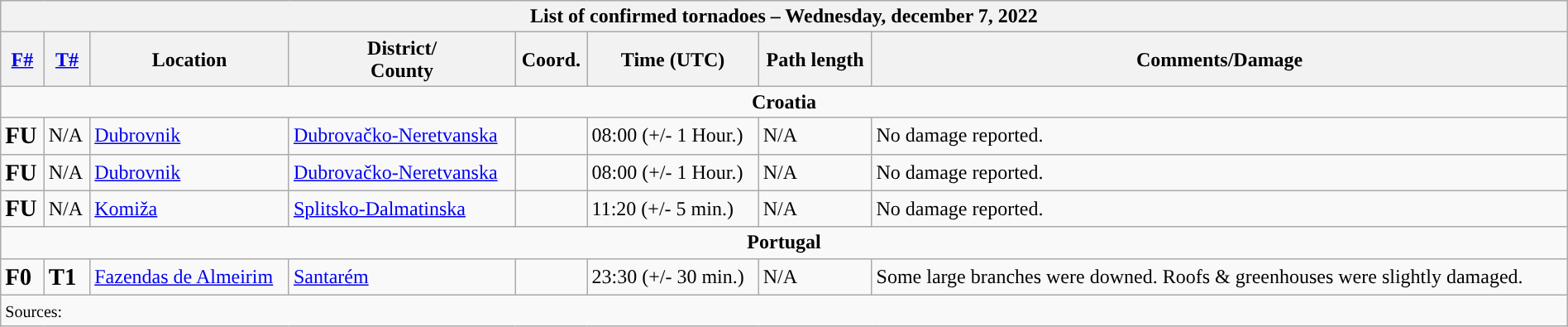<table class="wikitable collapsible" width="100%">
<tr>
<th colspan="8">List of confirmed tornadoes – Wednesday, december 7, 2022</th>
</tr>
<tr>
<th><a href='#'>F#</a></th>
<th><a href='#'>T#</a></th>
<th>Location</th>
<th>District/<br>County</th>
<th>Coord.</th>
<th>Time (UTC)</th>
<th>Path length</th>
<th>Comments/Damage</th>
</tr>
<tr>
<td colspan="8" align=center><strong>Croatia</strong></td>
</tr>
<tr>
<td><big><strong>FU</strong></big></td>
<td>N/A</td>
<td><a href='#'>Dubrovnik</a></td>
<td><a href='#'>Dubrovačko-Neretvanska</a></td>
<td></td>
<td>08:00 (+/- 1 Hour.)</td>
<td>N/A</td>
<td>No damage reported.</td>
</tr>
<tr>
<td><big><strong>FU</strong></big></td>
<td>N/A</td>
<td><a href='#'>Dubrovnik</a></td>
<td><a href='#'>Dubrovačko-Neretvanska</a></td>
<td></td>
<td>08:00 (+/- 1 Hour.)</td>
<td>N/A</td>
<td>No damage reported.</td>
</tr>
<tr>
<td><big><strong>FU</strong></big></td>
<td>N/A</td>
<td><a href='#'>Komiža</a></td>
<td><a href='#'>Splitsko-Dalmatinska</a></td>
<td></td>
<td>11:20 (+/- 5 min.)</td>
<td>N/A</td>
<td>No damage reported.</td>
</tr>
<tr>
<td colspan="8" align=center><strong>Portugal</strong></td>
</tr>
<tr>
<td><big><strong>F0</strong></big></td>
<td><big><strong>T1</strong></big></td>
<td><a href='#'>Fazendas de Almeirim</a></td>
<td><a href='#'>Santarém</a></td>
<td></td>
<td>23:30 (+/- 30 min.)</td>
<td>N/A</td>
<td>Some large branches were downed. Roofs & greenhouses were slightly damaged.</td>
</tr>
<tr>
<td colspan="8"><small>Sources:  </small></td>
</tr>
</table>
